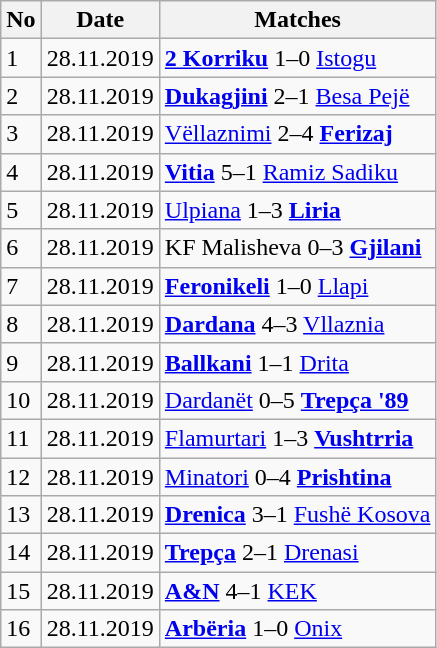<table class="wikitable">
<tr>
<th>No</th>
<th>Date</th>
<th>Matches</th>
</tr>
<tr>
<td>1</td>
<td>28.11.2019</td>
<td><strong><a href='#'>2 Korriku</a></strong> 1–0 <a href='#'>Istogu</a></td>
</tr>
<tr>
<td>2</td>
<td>28.11.2019</td>
<td><strong><a href='#'>Dukagjini</a></strong> 2–1 <a href='#'>Besa Pejë</a></td>
</tr>
<tr>
<td>3</td>
<td>28.11.2019</td>
<td><a href='#'>Vëllaznimi</a> 2–4 <strong><a href='#'>Ferizaj</a></strong></td>
</tr>
<tr>
<td>4</td>
<td>28.11.2019</td>
<td><strong><a href='#'>Vitia</a></strong> 5–1 <a href='#'>Ramiz Sadiku</a></td>
</tr>
<tr>
<td>5</td>
<td>28.11.2019</td>
<td><a href='#'>Ulpiana</a> 1–3 <strong><a href='#'>Liria</a></strong></td>
</tr>
<tr>
<td>6</td>
<td>28.11.2019</td>
<td>KF Malisheva 0–3 <strong><a href='#'>Gjilani</a></strong></td>
</tr>
<tr>
<td>7</td>
<td>28.11.2019</td>
<td><strong><a href='#'>Feronikeli</a></strong> 1–0 <a href='#'>Llapi</a></td>
</tr>
<tr>
<td>8</td>
<td>28.11.2019</td>
<td><strong><a href='#'>Dardana</a></strong> 4–3  <a href='#'>Vllaznia</a></td>
</tr>
<tr>
<td>9</td>
<td>28.11.2019</td>
<td><strong><a href='#'>Ballkani</a></strong> 1–1   <a href='#'>Drita</a></td>
</tr>
<tr>
<td>10</td>
<td>28.11.2019</td>
<td><a href='#'>Dardanët</a> 0–5 <strong><a href='#'>Trepça '89</a></strong></td>
</tr>
<tr>
<td>11</td>
<td>28.11.2019</td>
<td><a href='#'>Flamurtari</a> 1–3 <strong><a href='#'>Vushtrria</a></strong></td>
</tr>
<tr>
<td>12</td>
<td>28.11.2019</td>
<td><a href='#'>Minatori</a> 0–4 <strong><a href='#'>Prishtina</a></strong></td>
</tr>
<tr>
<td>13</td>
<td>28.11.2019</td>
<td><strong><a href='#'>Drenica</a></strong> 3–1 <a href='#'>Fushë Kosova</a></td>
</tr>
<tr>
<td>14</td>
<td>28.11.2019</td>
<td><strong><a href='#'>Trepça</a></strong> 2–1  <a href='#'>Drenasi</a></td>
</tr>
<tr>
<td>15</td>
<td>28.11.2019</td>
<td><strong><a href='#'>A&N</a></strong> 4–1 <a href='#'>KEK</a></td>
</tr>
<tr>
<td>16</td>
<td>28.11.2019</td>
<td><strong><a href='#'>Arbëria</a></strong> 1–0 <a href='#'>Onix</a></td>
</tr>
</table>
